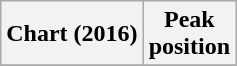<table class="wikitable sortable plainrowheaders" style="text-align:center">
<tr>
<th scope="col">Chart (2016)</th>
<th scope="col">Peak<br>position</th>
</tr>
<tr>
</tr>
</table>
